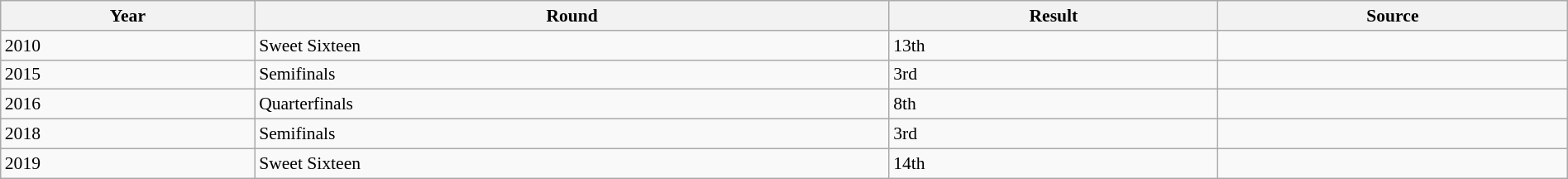<table class="wikitable"  style="width:100%; font-size:90%;">
<tr>
<th>Year</th>
<th>Round</th>
<th>Result</th>
<th>Source</th>
</tr>
<tr>
<td>2010</td>
<td>Sweet Sixteen</td>
<td>13th</td>
<td></td>
</tr>
<tr>
<td>2015</td>
<td>Semifinals</td>
<td>3rd </td>
<td></td>
</tr>
<tr>
<td>2016</td>
<td>Quarterfinals</td>
<td>8th</td>
<td></td>
</tr>
<tr>
<td>2018</td>
<td>Semifinals</td>
<td>3rd </td>
<td></td>
</tr>
<tr>
<td>2019</td>
<td>Sweet Sixteen</td>
<td>14th</td>
<td></td>
</tr>
</table>
